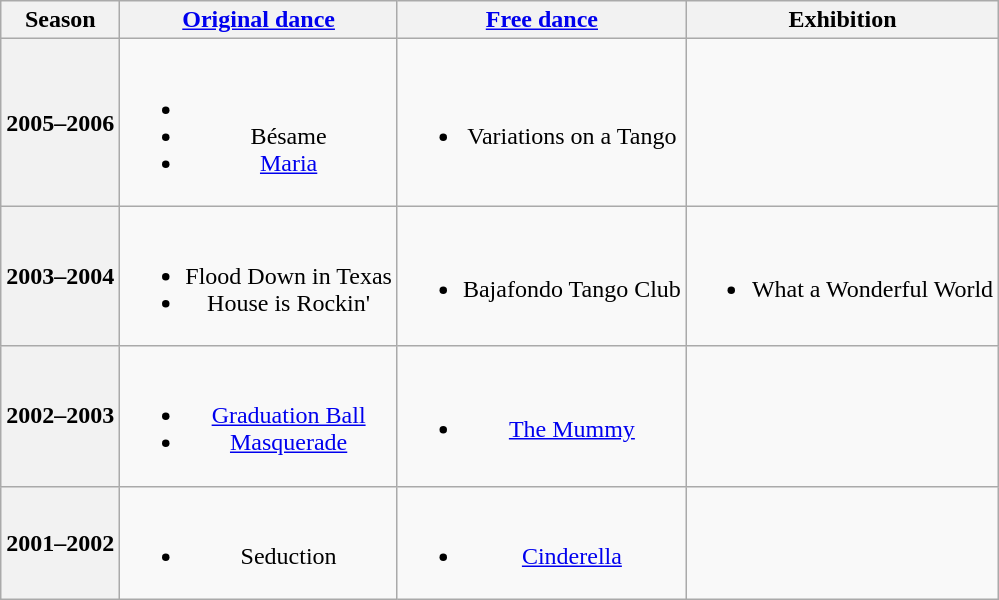<table class="wikitable" style="text-align:center">
<tr>
<th>Season</th>
<th><a href='#'>Original dance</a></th>
<th><a href='#'>Free dance</a></th>
<th>Exhibition</th>
</tr>
<tr>
<th>2005–2006</th>
<td><br><ul><li></li><li> Bésame</li><li><a href='#'>Maria</a> <br></li></ul></td>
<td><br><ul><li>Variations on a Tango <br></li></ul></td>
<td></td>
</tr>
<tr>
<th>2003–2004</th>
<td><br><ul><li>Flood Down in Texas</li><li>House is Rockin' <br></li></ul></td>
<td><br><ul><li>Bajafondo Tango Club</li></ul></td>
<td><br><ul><li>What a Wonderful World <br></li></ul></td>
</tr>
<tr>
<th>2002–2003</th>
<td><br><ul><li> <a href='#'>Graduation Ball</a> <br></li><li> <a href='#'>Masquerade</a> <br></li></ul></td>
<td><br><ul><li><a href='#'>The Mummy</a> <br></li></ul></td>
<td></td>
</tr>
<tr>
<th>2001–2002</th>
<td><br><ul><li>Seduction <br></li></ul></td>
<td><br><ul><li><a href='#'>Cinderella</a> <br></li></ul></td>
<td></td>
</tr>
</table>
